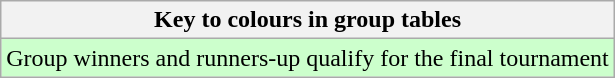<table class="wikitable">
<tr>
<th>Key to colours in group tables</th>
</tr>
<tr bgcolor=ccffcc>
<td>Group winners and runners-up qualify for the final tournament</td>
</tr>
</table>
